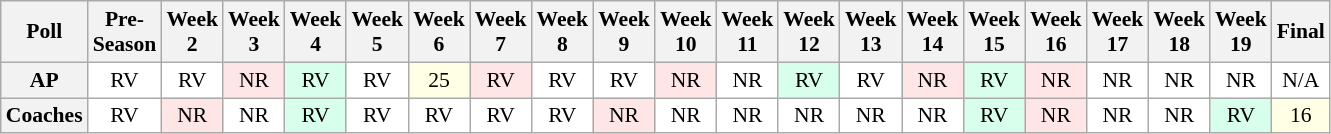<table class="wikitable" style="white-space:nowrap;font-size:90%">
<tr>
<th>Poll</th>
<th>Pre-<br>Season</th>
<th>Week<br>2</th>
<th>Week<br>3</th>
<th>Week<br>4</th>
<th>Week<br>5</th>
<th>Week<br>6</th>
<th>Week<br>7</th>
<th>Week<br>8</th>
<th>Week<br>9</th>
<th>Week<br>10</th>
<th>Week<br>11</th>
<th>Week<br>12</th>
<th>Week<br>13</th>
<th>Week<br>14</th>
<th>Week<br>15</th>
<th>Week<br>16</th>
<th>Week<br>17</th>
<th>Week<br>18</th>
<th>Week<br>19</th>
<th>Final</th>
</tr>
<tr style="text-align:center;">
<th>AP</th>
<td style="background:#FFF;">RV</td>
<td style="background:#FFF;">RV</td>
<td style="background:#FFE6E6;">NR</td>
<td style="background:#D8FFEB;">RV</td>
<td style="background:#FFF;">RV</td>
<td style="background:#FFFFE6;">25</td>
<td style="background:#FFE6E6;">RV</td>
<td style="background:#FFF;">RV</td>
<td style="background:#FFF;">RV</td>
<td style="background:#FFE6E6;">NR</td>
<td style="background:#FFF;">NR</td>
<td style="background:#D8FFEB;">RV</td>
<td style="background:#FFF;">RV</td>
<td style="background:#FFE6E6;">NR</td>
<td style="background:#D8FFEB;">RV</td>
<td style="background:#FFE6E6;">NR</td>
<td style="background:#FFF;">NR</td>
<td style="background:#FFF;">NR</td>
<td style="background:#FFF;">NR</td>
<td style="background:#FFF;">N/A</td>
</tr>
<tr style="text-align:center;">
<th>Coaches</th>
<td style="background:#FFF;">RV</td>
<td style="background:#FFE6E6;">NR</td>
<td style="background:#FFF;">NR</td>
<td style="background:#D8FFEB;">RV</td>
<td style="background:#FFF;">RV</td>
<td style="background:#FFF;">RV</td>
<td style="background:#FFF;">RV</td>
<td style="background:#FFF;">RV</td>
<td style="background:#FFE6E6;">NR</td>
<td style="background:#FFF;">NR</td>
<td style="background:#FFF;">NR</td>
<td style="background:#FFF;">NR</td>
<td style="background:#FFF;">NR</td>
<td style="background:#FFF;">NR</td>
<td style="background:#D8FFEB;">RV</td>
<td style="background:#FFE6E6;">NR</td>
<td style="background:#FFF;">NR</td>
<td style="background:#FFF;">NR</td>
<td style="background:#D8FFEB;">RV</td>
<td style="background:#FFFFE6;">16</td>
</tr>
</table>
